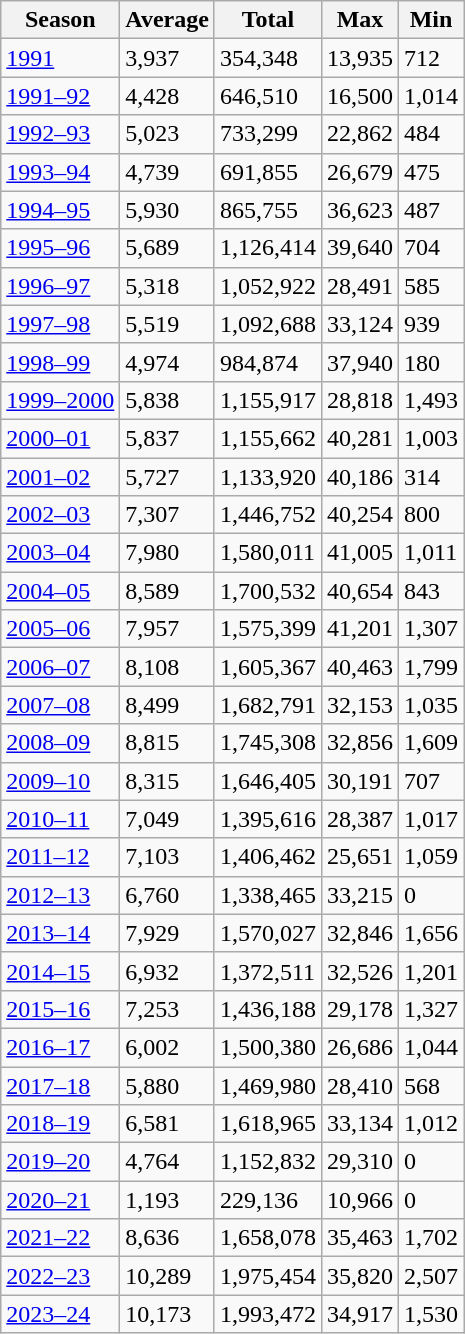<table class="wikitable sortable">
<tr>
<th>Season</th>
<th>Average</th>
<th>Total</th>
<th>Max</th>
<th>Min</th>
</tr>
<tr>
<td><a href='#'>1991</a></td>
<td>3,937</td>
<td>354,348</td>
<td>13,935</td>
<td>712</td>
</tr>
<tr>
<td><a href='#'>1991–92</a></td>
<td>4,428</td>
<td>646,510</td>
<td>16,500</td>
<td>1,014</td>
</tr>
<tr>
<td><a href='#'>1992–93</a></td>
<td>5,023</td>
<td>733,299</td>
<td>22,862</td>
<td>484</td>
</tr>
<tr>
<td><a href='#'>1993–94</a></td>
<td>4,739</td>
<td>691,855</td>
<td>26,679</td>
<td>475</td>
</tr>
<tr>
<td><a href='#'>1994–95</a></td>
<td>5,930</td>
<td>865,755</td>
<td>36,623</td>
<td>487</td>
</tr>
<tr>
<td><a href='#'>1995–96</a></td>
<td>5,689</td>
<td>1,126,414</td>
<td>39,640</td>
<td>704</td>
</tr>
<tr>
<td><a href='#'>1996–97</a></td>
<td>5,318</td>
<td>1,052,922</td>
<td>28,491</td>
<td>585</td>
</tr>
<tr>
<td><a href='#'>1997–98</a></td>
<td>5,519</td>
<td>1,092,688</td>
<td>33,124</td>
<td>939</td>
</tr>
<tr>
<td><a href='#'>1998–99</a></td>
<td>4,974</td>
<td>984,874</td>
<td>37,940</td>
<td>180</td>
</tr>
<tr>
<td><a href='#'>1999–2000</a></td>
<td>5,838</td>
<td>1,155,917</td>
<td>28,818</td>
<td>1,493</td>
</tr>
<tr>
<td><a href='#'>2000–01</a></td>
<td>5,837</td>
<td>1,155,662</td>
<td>40,281</td>
<td>1,003</td>
</tr>
<tr>
<td><a href='#'>2001–02</a></td>
<td>5,727</td>
<td>1,133,920</td>
<td>40,186</td>
<td>314</td>
</tr>
<tr>
<td><a href='#'>2002–03</a></td>
<td>7,307</td>
<td>1,446,752</td>
<td>40,254</td>
<td>800</td>
</tr>
<tr>
<td><a href='#'>2003–04</a></td>
<td>7,980</td>
<td>1,580,011</td>
<td>41,005</td>
<td>1,011</td>
</tr>
<tr>
<td><a href='#'>2004–05</a></td>
<td>8,589</td>
<td>1,700,532</td>
<td>40,654</td>
<td>843</td>
</tr>
<tr>
<td><a href='#'>2005–06</a></td>
<td>7,957</td>
<td>1,575,399</td>
<td>41,201</td>
<td>1,307</td>
</tr>
<tr>
<td><a href='#'>2006–07</a></td>
<td>8,108</td>
<td>1,605,367</td>
<td>40,463</td>
<td>1,799</td>
</tr>
<tr>
<td><a href='#'>2007–08</a></td>
<td>8,499</td>
<td>1,682,791</td>
<td>32,153</td>
<td>1,035</td>
</tr>
<tr>
<td><a href='#'>2008–09</a></td>
<td>8,815</td>
<td>1,745,308</td>
<td>32,856</td>
<td>1,609</td>
</tr>
<tr>
<td><a href='#'>2009–10</a></td>
<td>8,315</td>
<td>1,646,405</td>
<td>30,191</td>
<td>707</td>
</tr>
<tr>
<td><a href='#'>2010–11</a></td>
<td>7,049</td>
<td>1,395,616</td>
<td>28,387</td>
<td>1,017</td>
</tr>
<tr>
<td><a href='#'>2011–12</a></td>
<td>7,103</td>
<td>1,406,462</td>
<td>25,651</td>
<td>1,059</td>
</tr>
<tr>
<td><a href='#'>2012–13</a></td>
<td>6,760</td>
<td>1,338,465</td>
<td>33,215</td>
<td>0</td>
</tr>
<tr>
<td><a href='#'>2013–14</a></td>
<td>7,929</td>
<td>1,570,027</td>
<td>32,846</td>
<td>1,656</td>
</tr>
<tr>
<td><a href='#'>2014–15</a></td>
<td>6,932</td>
<td>1,372,511</td>
<td>32,526</td>
<td>1,201</td>
</tr>
<tr>
<td><a href='#'>2015–16</a></td>
<td>7,253</td>
<td>1,436,188</td>
<td>29,178</td>
<td>1,327</td>
</tr>
<tr>
<td><a href='#'>2016–17</a></td>
<td>6,002</td>
<td>1,500,380</td>
<td>26,686</td>
<td>1,044</td>
</tr>
<tr>
<td><a href='#'>2017–18</a></td>
<td>5,880</td>
<td>1,469,980</td>
<td>28,410</td>
<td>568</td>
</tr>
<tr>
<td><a href='#'>2018–19</a></td>
<td>6,581</td>
<td>1,618,965</td>
<td>33,134</td>
<td>1,012</td>
</tr>
<tr>
<td><a href='#'>2019–20</a></td>
<td>4,764</td>
<td>1,152,832</td>
<td>29,310</td>
<td>0</td>
</tr>
<tr>
<td><a href='#'>2020–21</a></td>
<td>1,193</td>
<td>229,136</td>
<td>10,966</td>
<td>0</td>
</tr>
<tr>
<td><a href='#'>2021–22</a></td>
<td>8,636</td>
<td>1,658,078</td>
<td>35,463</td>
<td>1,702</td>
</tr>
<tr>
<td><a href='#'>2022–23</a></td>
<td>10,289</td>
<td>1,975,454</td>
<td>35,820</td>
<td>2,507</td>
</tr>
<tr>
<td><a href='#'>2023–24</a></td>
<td>10,173</td>
<td>1,993,472</td>
<td>34,917</td>
<td>1,530</td>
</tr>
</table>
